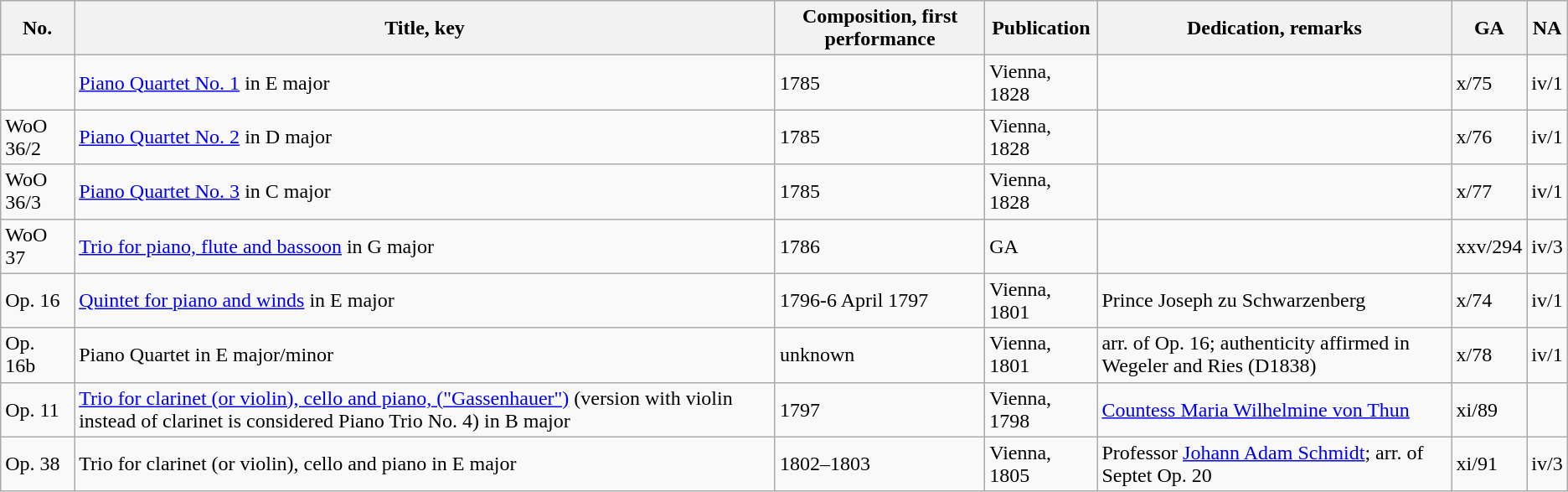<table class="wikitable sortable">
<tr>
<th>No.</th>
<th>Title, key</th>
<th>Composition, first performance</th>
<th>Publication</th>
<th>Dedication, remarks</th>
<th class="unsortable">GA</th>
<th class="unsortable">NA</th>
</tr>
<tr>
<td></td>
<td><a href='#'>Piano Quartet No. 1</a> in E major</td>
<td data-sort-value="1785">1785</td>
<td data-sort-value="1828">Vienna, 1828</td>
<td></td>
<td>x/75</td>
<td>iv/1</td>
</tr>
<tr>
<td>WoO 36/2</td>
<td><a href='#'>Piano Quartet No. 2</a> in D major</td>
<td data-sort-value="1785">1785</td>
<td data-sort-value="1828">Vienna, 1828</td>
<td></td>
<td>x/76</td>
<td>iv/1</td>
</tr>
<tr>
<td>WoO 36/3</td>
<td><a href='#'>Piano Quartet No. 3</a> in C major</td>
<td data-sort-value="1785">1785</td>
<td data-sort-value="1828">Vienna, 1828</td>
<td></td>
<td>x/77</td>
<td>iv/1</td>
</tr>
<tr>
<td>WoO 37</td>
<td><a href='#'>Trio for piano, flute and bassoon</a> in G major</td>
<td data-sort-value="1786">1786</td>
<td data-sort-value="1862">GA</td>
<td></td>
<td>xxv/294</td>
<td>iv/3</td>
</tr>
<tr>
<td>Op. 16</td>
<td><a href='#'>Quintet for piano and winds</a> in E major</td>
<td data-sort-value="1796">1796-6 April 1797</td>
<td data-sort-value="1801">Vienna, 1801</td>
<td>Prince Joseph zu Schwarzenberg</td>
<td>x/74</td>
<td>iv/1</td>
</tr>
<tr>
<td>Op. 16b</td>
<td>Piano Quartet in E major/minor</td>
<td>unknown</td>
<td data-sort-value="1801">Vienna, 1801</td>
<td>arr. of Op. 16; authenticity affirmed in Wegeler and Ries (D1838)</td>
<td>x/78</td>
<td>iv/1</td>
</tr>
<tr>
<td>Op. 11</td>
<td><a href='#'>Trio for clarinet (or violin), cello and piano, ("Gassenhauer")</a> (version with violin instead of clarinet is considered Piano Trio No. 4) in B major</td>
<td data-sort-value="1797">1797</td>
<td data-sort-value="1798">Vienna, 1798</td>
<td><a href='#'>Countess Maria Wilhelmine von Thun</a></td>
<td>xi/89</td>
<td></td>
</tr>
<tr>
<td>Op. 38</td>
<td>Trio for clarinet (or violin), cello and piano in E major</td>
<td data-sort-value="1802">1802–1803</td>
<td data-sort-value="1805">Vienna, 1805</td>
<td>Professor <a href='#'>Johann Adam Schmidt</a>; arr. of Septet Op. 20</td>
<td>xi/91</td>
<td>iv/3</td>
</tr>
</table>
